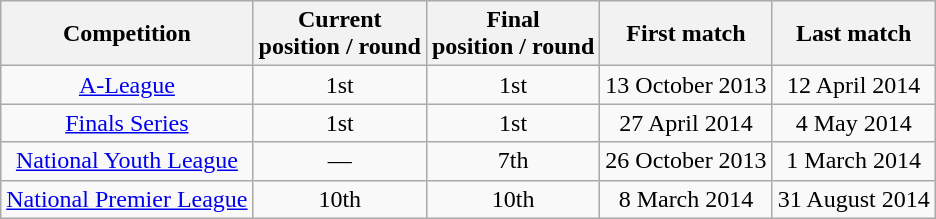<table class="wikitable">
<tr>
<th>Competition</th>
<th>Current <br>position / round</th>
<th>Final <br>position / round</th>
<th>First match</th>
<th>Last match</th>
</tr>
<tr style="text-align: center">
<td><a href='#'>A-League</a></td>
<td>1st</td>
<td>1st</td>
<td>13 October 2013</td>
<td>12 April 2014</td>
</tr>
<tr style="text-align: center">
<td><a href='#'>Finals Series</a></td>
<td>1st</td>
<td>1st</td>
<td>27 April 2014</td>
<td>4 May 2014</td>
</tr>
<tr style="text-align: center">
<td><a href='#'>National Youth League</a></td>
<td>—</td>
<td>7th</td>
<td>26 October 2013</td>
<td>1 March 2014</td>
</tr>
<tr style="text-align: center">
<td><a href='#'>National Premier League</a></td>
<td>10th</td>
<td>10th</td>
<td>8 March 2014</td>
<td>31 August 2014</td>
</tr>
</table>
